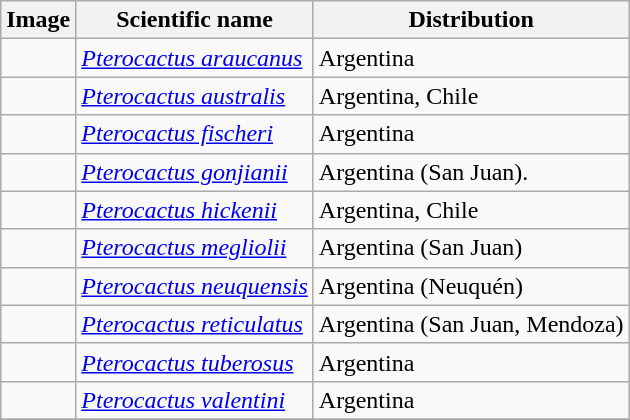<table class="wikitable sortable">
<tr>
<th>Image</th>
<th>Scientific name</th>
<th>Distribution</th>
</tr>
<tr>
<td></td>
<td><em><a href='#'>Pterocactus araucanus</a></em> </td>
<td>Argentina</td>
</tr>
<tr>
<td></td>
<td><em><a href='#'>Pterocactus australis</a></em> </td>
<td>Argentina, Chile</td>
</tr>
<tr>
<td></td>
<td><em><a href='#'>Pterocactus fischeri</a></em> </td>
<td>Argentina</td>
</tr>
<tr>
<td></td>
<td><em><a href='#'>Pterocactus gonjianii</a></em> </td>
<td>Argentina (San Juan).</td>
</tr>
<tr>
<td></td>
<td><em><a href='#'>Pterocactus hickenii</a></em> </td>
<td>Argentina, Chile</td>
</tr>
<tr>
<td></td>
<td><em><a href='#'>Pterocactus megliolii</a></em> </td>
<td>Argentina (San Juan)</td>
</tr>
<tr>
<td></td>
<td><em><a href='#'>Pterocactus neuquensis</a></em> </td>
<td>Argentina (Neuquén)</td>
</tr>
<tr>
<td></td>
<td><em><a href='#'>Pterocactus reticulatus</a></em> </td>
<td>Argentina (San Juan, Mendoza)</td>
</tr>
<tr>
<td></td>
<td><em><a href='#'>Pterocactus tuberosus</a></em> </td>
<td>Argentina</td>
</tr>
<tr>
<td></td>
<td><em><a href='#'>Pterocactus valentini</a></em> </td>
<td>Argentina</td>
</tr>
<tr>
</tr>
</table>
